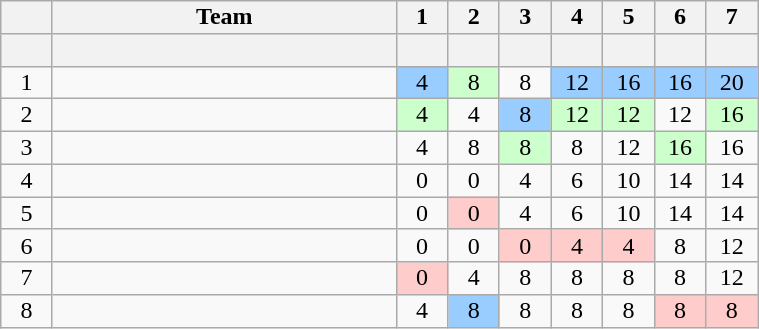<table class="wikitable sortable" style="text-align:center; line-height: 90%;" width=40%>
<tr>
<th width=20 abbr="Position"></th>
<th width=175px>Team</th>
<th width=20 abbr="Round 1">1</th>
<th width=20 abbr="Round 2">2</th>
<th width=20 abbr="Round 3">3</th>
<th width=20 abbr="Round 4">4</th>
<th width=20 abbr="Round 5">5</th>
<th width=20 abbr="Round 6">6</th>
<th width=20 abbr="Round 7">7</th>
</tr>
<tr>
<th></th>
<th></th>
<th></th>
<th></th>
<th></th>
<th></th>
<th></th>
<th></th>
<th> </th>
</tr>
<tr>
<td>1</td>
<td style="text-align:left"></td>
<td style="background:#99ccff;">4</td>
<td style="background:#ccffcc;">8</td>
<td>8</td>
<td style="background:#99ccff;">12</td>
<td style="background:#99ccff;">16</td>
<td style="background:#99ccff;">16</td>
<td style="background:#99ccff;">20</td>
</tr>
<tr>
<td>2</td>
<td style="text-align:left"></td>
<td style="background:#ccffcc;">4</td>
<td>4</td>
<td style="background:#99ccff;">8</td>
<td style="background:#ccffcc;">12</td>
<td style="background:#ccffcc;">12</td>
<td>12</td>
<td style="background:#ccffcc;">16</td>
</tr>
<tr>
<td>3</td>
<td style="text-align:left"></td>
<td>4</td>
<td>8</td>
<td style="background:#ccffcc;">8</td>
<td>8</td>
<td>12</td>
<td style="background:#ccffcc;">16</td>
<td>16</td>
</tr>
<tr>
<td>4</td>
<td style="text-align:left"></td>
<td>0</td>
<td>0</td>
<td>4</td>
<td>6</td>
<td>10</td>
<td>14</td>
<td>14</td>
</tr>
<tr>
<td>5</td>
<td style="text-align:left"></td>
<td>0</td>
<td style="background:#ffcccc;">0</td>
<td>4</td>
<td>6</td>
<td>10</td>
<td>14</td>
<td>14</td>
</tr>
<tr>
<td>6</td>
<td style="text-align:left"></td>
<td>0</td>
<td>0</td>
<td style="background:#ffcccc;">0</td>
<td style="background:#ffcccc;">4</td>
<td style="background:#ffcccc;">4</td>
<td>8</td>
<td>12</td>
</tr>
<tr>
<td>7</td>
<td style="text-align:left"></td>
<td style="background:#ffcccc;">0</td>
<td>4</td>
<td>8</td>
<td>8</td>
<td>8</td>
<td>8</td>
<td>12</td>
</tr>
<tr>
<td>8</td>
<td style="text-align:left"></td>
<td>4</td>
<td style="background:#99ccff;">8</td>
<td>8</td>
<td>8</td>
<td>8</td>
<td style="background:#ffcccc;">8</td>
<td style="background:#ffcccc;">8</td>
</tr>
</table>
